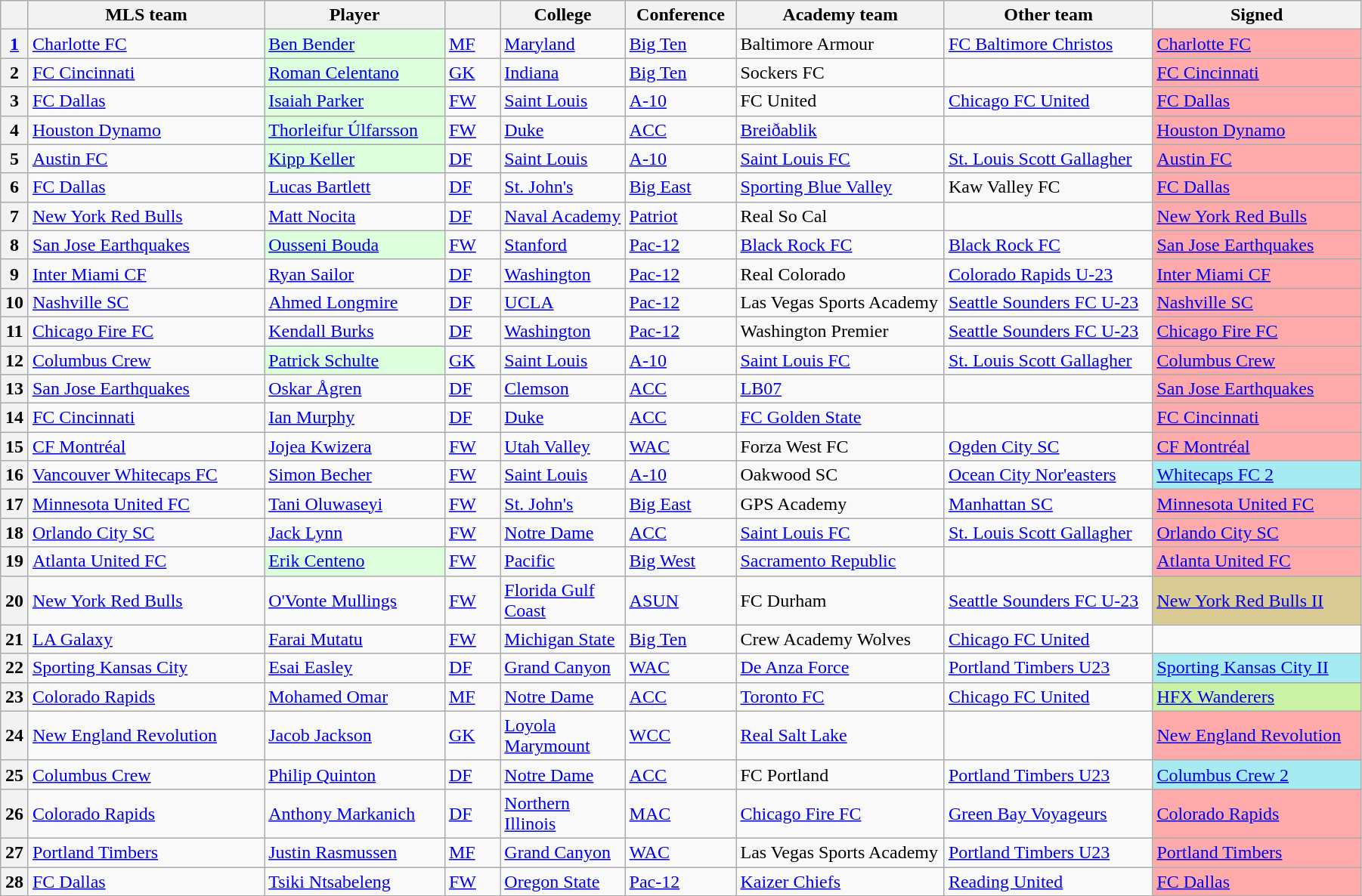<table class="wikitable sortable" style="width:95%">
<tr>
<th width=2%></th>
<th width=17%>MLS team</th>
<th width=13%>Player</th>
<th width=4%></th>
<th width="9%">College</th>
<th width=8%>Conference</th>
<th width="15%">Academy team</th>
<th width="15%">Other team</th>
<th width=15%>Signed</th>
</tr>
<tr>
<th><a href='#'>1</a></th>
<td><a href='#'>Charlotte FC</a></td>
<td style="background:#ddffdd;"> <a href='#'>Ben Bender</a></td>
<td><a href='#'>MF</a></td>
<td><a href='#'>Maryland</a></td>
<td><a href='#'>Big Ten</a></td>
<td>Baltimore Armour</td>
<td><a href='#'>FC Baltimore Christos</a></td>
<td style="background:#FEAAAA;"> <a href='#'>Charlotte FC</a></td>
</tr>
<tr>
<th>2</th>
<td><a href='#'>FC Cincinnati</a></td>
<td style="background:#ddffdd;"> <a href='#'>Roman Celentano</a></td>
<td><a href='#'>GK</a></td>
<td><a href='#'>Indiana</a></td>
<td><a href='#'>Big Ten</a></td>
<td>Sockers FC</td>
<td></td>
<td style="background:#FEAAAA;"> <a href='#'>FC Cincinnati</a></td>
</tr>
<tr>
<th>3</th>
<td><a href='#'>FC Dallas</a></td>
<td style="background:#ddffdd;"> <a href='#'>Isaiah Parker</a></td>
<td><a href='#'>FW</a></td>
<td><a href='#'>Saint Louis</a></td>
<td><a href='#'>A-10</a></td>
<td>FC United</td>
<td><a href='#'>Chicago FC United</a></td>
<td style="background:#FEAAAA;"> <a href='#'>FC Dallas</a></td>
</tr>
<tr>
<th>4</th>
<td><a href='#'>Houston Dynamo</a></td>
<td style="background:#ddffdd;"> <a href='#'>Thorleifur Úlfarsson</a></td>
<td><a href='#'>FW</a></td>
<td><a href='#'>Duke</a></td>
<td><a href='#'>ACC</a></td>
<td><a href='#'>Breiðablik</a></td>
<td></td>
<td style="background:#FEAAAA;"> <a href='#'>Houston Dynamo</a></td>
</tr>
<tr>
<th>5</th>
<td><a href='#'>Austin FC</a></td>
<td style="background:#ddffdd;"> <a href='#'>Kipp Keller</a></td>
<td><a href='#'>DF</a></td>
<td><a href='#'>Saint Louis</a></td>
<td><a href='#'>A-10</a></td>
<td><a href='#'>Saint Louis FC</a></td>
<td><a href='#'>St. Louis Scott Gallagher</a></td>
<td style="background:#FEAAAA;"> <a href='#'>Austin FC</a></td>
</tr>
<tr>
<th>6</th>
<td><a href='#'>FC Dallas</a></td>
<td> <a href='#'>Lucas Bartlett</a></td>
<td><a href='#'>DF</a></td>
<td><a href='#'>St. John's</a></td>
<td><a href='#'>Big East</a></td>
<td><a href='#'>Sporting Blue Valley</a></td>
<td>Kaw Valley FC</td>
<td style="background:#FEAAAA;"> <a href='#'>FC Dallas</a></td>
</tr>
<tr>
<th>7</th>
<td><a href='#'>New York Red Bulls</a></td>
<td> <a href='#'>Matt Nocita</a></td>
<td><a href='#'>DF</a></td>
<td><a href='#'>Naval Academy</a></td>
<td><a href='#'>Patriot</a></td>
<td>Real So Cal</td>
<td></td>
<td style="background:#FEAAAA;"> <a href='#'>New York Red Bulls</a></td>
</tr>
<tr>
<th>8</th>
<td><a href='#'>San Jose Earthquakes</a></td>
<td style="background:#ddffdd;"> <a href='#'>Ousseni Bouda</a></td>
<td><a href='#'>FW</a></td>
<td><a href='#'>Stanford</a></td>
<td><a href='#'>Pac-12</a></td>
<td><a href='#'>Black Rock FC</a></td>
<td><a href='#'>Black Rock FC</a></td>
<td style="background:#FEAAAA;"> <a href='#'>San Jose Earthquakes</a></td>
</tr>
<tr>
<th>9</th>
<td><a href='#'>Inter Miami CF</a></td>
<td> <a href='#'>Ryan Sailor</a></td>
<td><a href='#'>DF</a></td>
<td><a href='#'>Washington</a></td>
<td><a href='#'>Pac-12</a></td>
<td>Real Colorado</td>
<td><a href='#'>Colorado Rapids U-23</a></td>
<td style="background:#FEAAAA;"> <a href='#'>Inter Miami CF</a></td>
</tr>
<tr>
<th>10</th>
<td><a href='#'>Nashville SC</a> </td>
<td> <a href='#'>Ahmed Longmire</a></td>
<td><a href='#'>DF</a></td>
<td><a href='#'>UCLA</a></td>
<td><a href='#'>Pac-12</a></td>
<td>Las Vegas Sports Academy</td>
<td><a href='#'>Seattle Sounders FC U-23</a></td>
<td style="background:#FEAAAA;"> <a href='#'>Nashville SC</a></td>
</tr>
<tr>
<th>11</th>
<td><a href='#'>Chicago Fire FC</a> </td>
<td> <a href='#'>Kendall Burks</a></td>
<td><a href='#'>DF</a></td>
<td><a href='#'>Washington</a></td>
<td><a href='#'>Pac-12</a></td>
<td>Washington Premier</td>
<td><a href='#'>Seattle Sounders FC U-23</a></td>
<td style="background:#FEAAAA;"> <a href='#'>Chicago Fire FC</a></td>
</tr>
<tr>
<th>12</th>
<td><a href='#'>Columbus Crew</a></td>
<td style="background:#ddffdd;"> <a href='#'>Patrick Schulte</a></td>
<td><a href='#'>GK</a></td>
<td><a href='#'>Saint Louis</a></td>
<td><a href='#'>A-10</a></td>
<td><a href='#'>Saint Louis FC</a></td>
<td><a href='#'>St. Louis Scott Gallagher</a></td>
<td style="background:#FEAAAA;"> <a href='#'>Columbus Crew</a></td>
</tr>
<tr>
<th>13</th>
<td><a href='#'>San Jose Earthquakes</a></td>
<td> <a href='#'>Oskar Ågren</a></td>
<td><a href='#'>DF</a></td>
<td><a href='#'>Clemson</a></td>
<td><a href='#'>ACC</a></td>
<td><a href='#'>LB07</a></td>
<td></td>
<td style="background:#FEAAAA;"> <a href='#'>San Jose Earthquakes</a></td>
</tr>
<tr>
<th>14</th>
<td><a href='#'>FC Cincinnati</a> </td>
<td> <a href='#'>Ian Murphy</a></td>
<td><a href='#'>DF</a></td>
<td><a href='#'>Duke</a></td>
<td><a href='#'>ACC</a></td>
<td><a href='#'>FC Golden State</a></td>
<td></td>
<td style="background:#FEAAAA;"> <a href='#'>FC Cincinnati</a></td>
</tr>
<tr>
<th>15</th>
<td><a href='#'>CF Montréal</a></td>
<td> <a href='#'>Jojea Kwizera</a></td>
<td><a href='#'>FW</a></td>
<td><a href='#'>Utah Valley</a></td>
<td><a href='#'>WAC</a></td>
<td>Forza West FC</td>
<td><a href='#'>Ogden City SC</a></td>
<td style="background:#FEAAAA;"> <a href='#'>CF Montréal</a></td>
</tr>
<tr>
<th>16</th>
<td><a href='#'>Vancouver Whitecaps FC</a></td>
<td> <a href='#'>Simon Becher</a></td>
<td><a href='#'>FW</a></td>
<td><a href='#'>Saint Louis</a></td>
<td><a href='#'>A-10</a></td>
<td>Oakwood SC</td>
<td><a href='#'>Ocean City Nor'easters</a></td>
<td style="background:#A6EBF1;"> <a href='#'>Whitecaps FC 2</a></td>
</tr>
<tr>
<th>17</th>
<td><a href='#'>Minnesota United FC</a></td>
<td> <a href='#'>Tani Oluwaseyi</a></td>
<td><a href='#'>FW</a></td>
<td><a href='#'>St. John's</a></td>
<td><a href='#'>Big East</a></td>
<td>GPS Academy</td>
<td><a href='#'>Manhattan SC</a></td>
<td style="background:#FEAAAA;"> <a href='#'>Minnesota United FC</a></td>
</tr>
<tr>
<th>18</th>
<td><a href='#'>Orlando City SC</a></td>
<td> <a href='#'>Jack Lynn</a></td>
<td><a href='#'>FW</a></td>
<td><a href='#'>Notre Dame</a></td>
<td><a href='#'>ACC</a></td>
<td><a href='#'>Saint Louis FC</a></td>
<td><a href='#'>St. Louis Scott Gallagher</a></td>
<td style="background:#FEAAAA;"> <a href='#'>Orlando City SC</a></td>
</tr>
<tr>
<th>19</th>
<td><a href='#'>Atlanta United FC</a></td>
<td style="background:#ddffdd;"> <a href='#'>Erik Centeno</a></td>
<td><a href='#'>FW</a></td>
<td><a href='#'>Pacific</a></td>
<td><a href='#'>Big West</a></td>
<td><a href='#'>Sacramento Republic</a></td>
<td></td>
<td style="background:#FEAAAA;"> <a href='#'>Atlanta United FC</a></td>
</tr>
<tr>
<th>20</th>
<td><a href='#'>New York Red Bulls</a></td>
<td> <a href='#'>O'Vonte Mullings</a></td>
<td><a href='#'>FW</a></td>
<td><a href='#'>Florida Gulf Coast</a></td>
<td><a href='#'>ASUN</a></td>
<td>FC Durham</td>
<td><a href='#'>Seattle Sounders FC U-23</a></td>
<td style="background:#DACB95;"> <a href='#'>New York Red Bulls II</a></td>
</tr>
<tr>
<th>21</th>
<td><a href='#'>LA Galaxy</a> </td>
<td> <a href='#'>Farai Mutatu</a></td>
<td><a href='#'>FW</a></td>
<td><a href='#'>Michigan State</a></td>
<td><a href='#'>Big Ten</a></td>
<td>Crew Academy Wolves</td>
<td><a href='#'>Chicago FC United</a></td>
<td></td>
</tr>
<tr>
<th>22</th>
<td><a href='#'>Sporting Kansas City</a></td>
<td> <a href='#'>Esai Easley</a></td>
<td><a href='#'>DF</a></td>
<td><a href='#'>Grand Canyon</a></td>
<td><a href='#'>WAC</a></td>
<td><a href='#'>De Anza Force</a></td>
<td><a href='#'>Portland Timbers U23</a></td>
<td style="background:#A6EBF1;"> <a href='#'>Sporting Kansas City II</a></td>
</tr>
<tr>
<th>23</th>
<td><a href='#'>Colorado Rapids</a></td>
<td> <a href='#'>Mohamed Omar</a></td>
<td><a href='#'>MF</a></td>
<td><a href='#'>Notre Dame</a></td>
<td><a href='#'>ACC</a></td>
<td><a href='#'>Toronto FC</a></td>
<td><a href='#'>Chicago FC United</a></td>
<td style="background:#CBF1A6;"> <a href='#'>HFX Wanderers</a></td>
</tr>
<tr>
<th>24</th>
<td><a href='#'>New England Revolution</a></td>
<td> <a href='#'>Jacob Jackson</a></td>
<td><a href='#'>GK</a></td>
<td><a href='#'>Loyola Marymount</a></td>
<td><a href='#'>WCC</a></td>
<td><a href='#'>Real Salt Lake</a></td>
<td></td>
<td style="background:#FEAAAA;"> <a href='#'>New England Revolution</a></td>
</tr>
<tr>
<th>25</th>
<td><a href='#'>Columbus Crew</a></td>
<td> <a href='#'>Philip Quinton</a></td>
<td><a href='#'>DF</a></td>
<td><a href='#'>Notre Dame</a></td>
<td><a href='#'>ACC</a></td>
<td>FC Portland</td>
<td><a href='#'>Portland Timbers U23</a></td>
<td style="background:#A6EBF1;"> <a href='#'>Columbus Crew 2</a></td>
</tr>
<tr>
<th>26</th>
<td><a href='#'>Colorado Rapids</a> </td>
<td> <a href='#'>Anthony Markanich</a></td>
<td><a href='#'>DF</a></td>
<td><a href='#'>Northern Illinois</a></td>
<td><a href='#'>MAC</a></td>
<td><a href='#'>Chicago Fire FC</a></td>
<td><a href='#'>Green Bay Voyageurs</a></td>
<td style="background:#FEAAAA;"> <a href='#'>Colorado Rapids</a></td>
</tr>
<tr>
<th>27</th>
<td><a href='#'>Portland Timbers</a></td>
<td> <a href='#'>Justin Rasmussen</a></td>
<td><a href='#'>MF</a></td>
<td><a href='#'>Grand Canyon</a></td>
<td><a href='#'>WAC</a></td>
<td>Las Vegas Sports Academy</td>
<td><a href='#'>Portland Timbers U23</a></td>
<td style="background:#FEAAAA;"> <a href='#'>Portland Timbers</a></td>
</tr>
<tr>
<th>28</th>
<td><a href='#'>FC Dallas</a></td>
<td> <a href='#'>Tsiki Ntsabeleng</a></td>
<td><a href='#'>FW</a></td>
<td><a href='#'>Oregon State</a></td>
<td><a href='#'>Pac-12</a></td>
<td><a href='#'>Kaizer Chiefs</a></td>
<td><a href='#'>Reading United</a></td>
<td style="background:#FEAAAA;"> <a href='#'>FC Dallas</a></td>
</tr>
<tr>
</tr>
</table>
